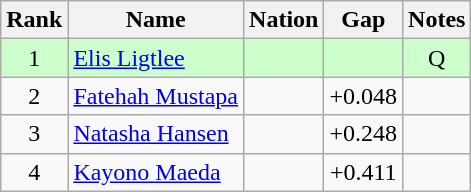<table class="wikitable sortable" style="text-align:center">
<tr>
<th>Rank</th>
<th>Name</th>
<th>Nation</th>
<th>Gap</th>
<th>Notes</th>
</tr>
<tr bgcolor=ccffcc>
<td>1</td>
<td align=left><a href='#'>Elis Ligtlee</a></td>
<td align=left></td>
<td></td>
<td>Q</td>
</tr>
<tr>
<td>2</td>
<td align=left><a href='#'>Fatehah Mustapa</a></td>
<td align=left></td>
<td>+0.048</td>
<td></td>
</tr>
<tr>
<td>3</td>
<td align=left><a href='#'>Natasha Hansen</a></td>
<td align=left></td>
<td>+0.248</td>
<td></td>
</tr>
<tr>
<td>4</td>
<td align=left><a href='#'>Kayono Maeda</a></td>
<td align=left></td>
<td>+0.411</td>
<td></td>
</tr>
</table>
